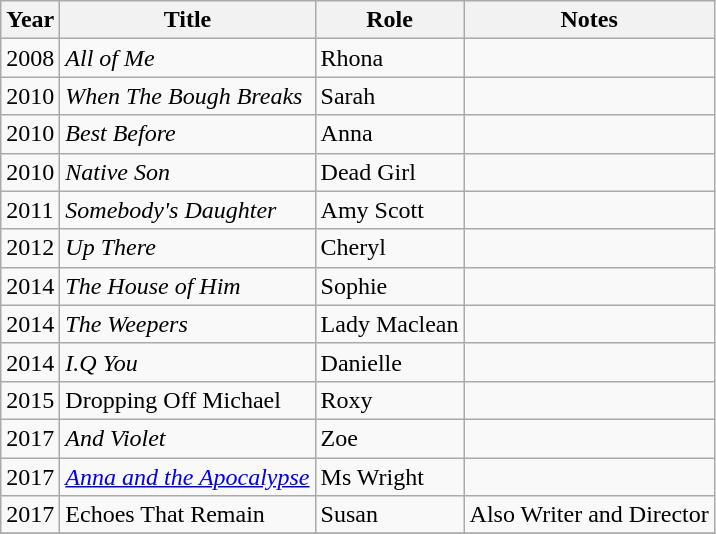<table class="wikitable sortable">
<tr>
<th>Year</th>
<th>Title</th>
<th>Role</th>
<th class="unsortable">Notes</th>
</tr>
<tr>
<td>2008</td>
<td><em>All of Me</em></td>
<td>Rhona</td>
<td></td>
</tr>
<tr>
<td>2010</td>
<td><em>When The Bough Breaks</em></td>
<td>Sarah</td>
<td></td>
</tr>
<tr>
<td>2010</td>
<td><em>Best Before</em></td>
<td>Anna</td>
<td></td>
</tr>
<tr>
<td>2010</td>
<td><em>Native Son</em></td>
<td>Dead Girl</td>
<td></td>
</tr>
<tr>
<td>2011</td>
<td><em>Somebody's Daughter</em></td>
<td>Amy Scott</td>
<td></td>
</tr>
<tr>
<td>2012</td>
<td><em>Up There</em></td>
<td>Cheryl</td>
<td></td>
</tr>
<tr>
<td>2014</td>
<td><em>The House of Him</em></td>
<td>Sophie</td>
<td></td>
</tr>
<tr>
<td>2014</td>
<td><em>The Weepers</em></td>
<td>Lady Maclean</td>
<td></td>
</tr>
<tr>
<td>2014</td>
<td><em>I.Q You</em></td>
<td>Danielle</td>
<td></td>
</tr>
<tr>
<td>2015</td>
<td>Dropping Off Michael</td>
<td>Roxy</td>
<td></td>
</tr>
<tr>
<td>2017</td>
<td><em>And Violet</em></td>
<td>Zoe</td>
<td></td>
</tr>
<tr>
<td>2017</td>
<td><em><a href='#'>Anna and the Apocalypse</a></em></td>
<td>Ms Wright</td>
<td></td>
</tr>
<tr>
<td>2017</td>
<td>Echoes That Remain</td>
<td>Susan</td>
<td>Also Writer and Director</td>
</tr>
<tr>
</tr>
</table>
